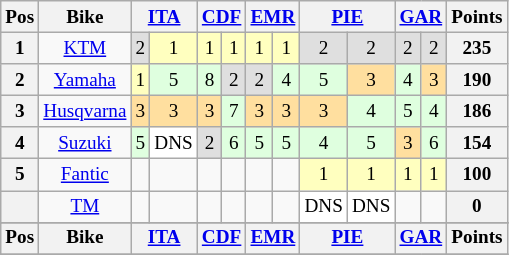<table class="wikitable" style="font-size: 80%; text-align:center">
<tr valign="top">
<th scope="col" valign="middle">Pos</th>
<th scope="col" valign="middle">Bike</th>
<th scope="colgroup" colspan=2><a href='#'>ITA</a><br></th>
<th scope="colgroup" colspan=2><a href='#'>CDF</a><br></th>
<th scope="colgroup" colspan=2><a href='#'>EMR</a><br></th>
<th scope="colgroup" colspan=2><a href='#'>PIE</a><br></th>
<th scope="colgroup" colspan=2><a href='#'>GAR</a><br></th>
<th scope="col" valign="middle">Points</th>
</tr>
<tr>
<th scope="row">1</th>
<td><a href='#'>KTM</a></td>
<td style="background:#dfdfdf;">2</td>
<td style="background:#ffffbf;">1</td>
<td style="background:#ffffbf;">1</td>
<td style="background:#ffffbf;">1</td>
<td style="background:#ffffbf;">1</td>
<td style="background:#ffffbf;">1</td>
<td style="background:#dfdfdf;">2</td>
<td style="background:#dfdfdf;">2</td>
<td style="background:#dfdfdf;">2</td>
<td style="background:#dfdfdf;">2</td>
<th>235</th>
</tr>
<tr>
<th scope="row">2</th>
<td><a href='#'>Yamaha</a></td>
<td style="background:#ffffbf;">1</td>
<td style="background:#dfffdf;">5</td>
<td style="background:#dfffdf;">8</td>
<td style="background:#dfdfdf;">2</td>
<td style="background:#dfdfdf;">2</td>
<td style="background:#dfffdf;">4</td>
<td style="background:#dfffdf;">5</td>
<td style="background:#ffdf9f;">3</td>
<td style="background:#dfffdf;">4</td>
<td style="background:#ffdf9f;">3</td>
<th>190</th>
</tr>
<tr>
<th scope="row">3</th>
<td><a href='#'>Husqvarna</a></td>
<td style="background:#ffdf9f;">3</td>
<td style="background:#ffdf9f;">3</td>
<td style="background:#ffdf9f;">3</td>
<td style="background:#dfffdf;">7</td>
<td style="background:#ffdf9f;">3</td>
<td style="background:#ffdf9f;">3</td>
<td style="background:#ffdf9f;">3</td>
<td style="background:#dfffdf;">4</td>
<td style="background:#dfffdf;">5</td>
<td style="background:#dfffdf;">4</td>
<th>186</th>
</tr>
<tr>
<th scope="row">4</th>
<td><a href='#'>Suzuki</a></td>
<td style="background:#dfffdf;">5</td>
<td style="background:#ffffff;">DNS</td>
<td style="background:#dfdfdf;">2</td>
<td style="background:#dfffdf;">6</td>
<td style="background:#dfffdf;">5</td>
<td style="background:#dfffdf;">5</td>
<td style="background:#dfffdf;">4</td>
<td style="background:#dfffdf;">5</td>
<td style="background:#ffdf9f;">3</td>
<td style="background:#dfffdf;">6</td>
<th>154</th>
</tr>
<tr>
<th scope="row">5</th>
<td><a href='#'>Fantic</a></td>
<td></td>
<td></td>
<td></td>
<td></td>
<td></td>
<td></td>
<td style="background:#ffffbf;">1</td>
<td style="background:#ffffbf;">1</td>
<td style="background:#ffffbf;">1</td>
<td style="background:#ffffbf;">1</td>
<th>100</th>
</tr>
<tr>
<th></th>
<td><a href='#'>TM</a></td>
<td></td>
<td></td>
<td></td>
<td></td>
<td></td>
<td></td>
<td style="background:#ffffff;">DNS</td>
<td style="background:#ffffff;">DNS</td>
<td></td>
<td></td>
<th>0</th>
</tr>
<tr>
</tr>
<tr valign="top">
<th valign="middle">Pos</th>
<th valign="middle">Bike</th>
<th colspan=2><a href='#'>ITA</a><br></th>
<th colspan=2><a href='#'>CDF</a><br></th>
<th colspan=2><a href='#'>EMR</a><br></th>
<th colspan=2><a href='#'>PIE</a><br></th>
<th colspan=2><a href='#'>GAR</a><br></th>
<th valign="middle">Points</th>
</tr>
<tr>
</tr>
</table>
